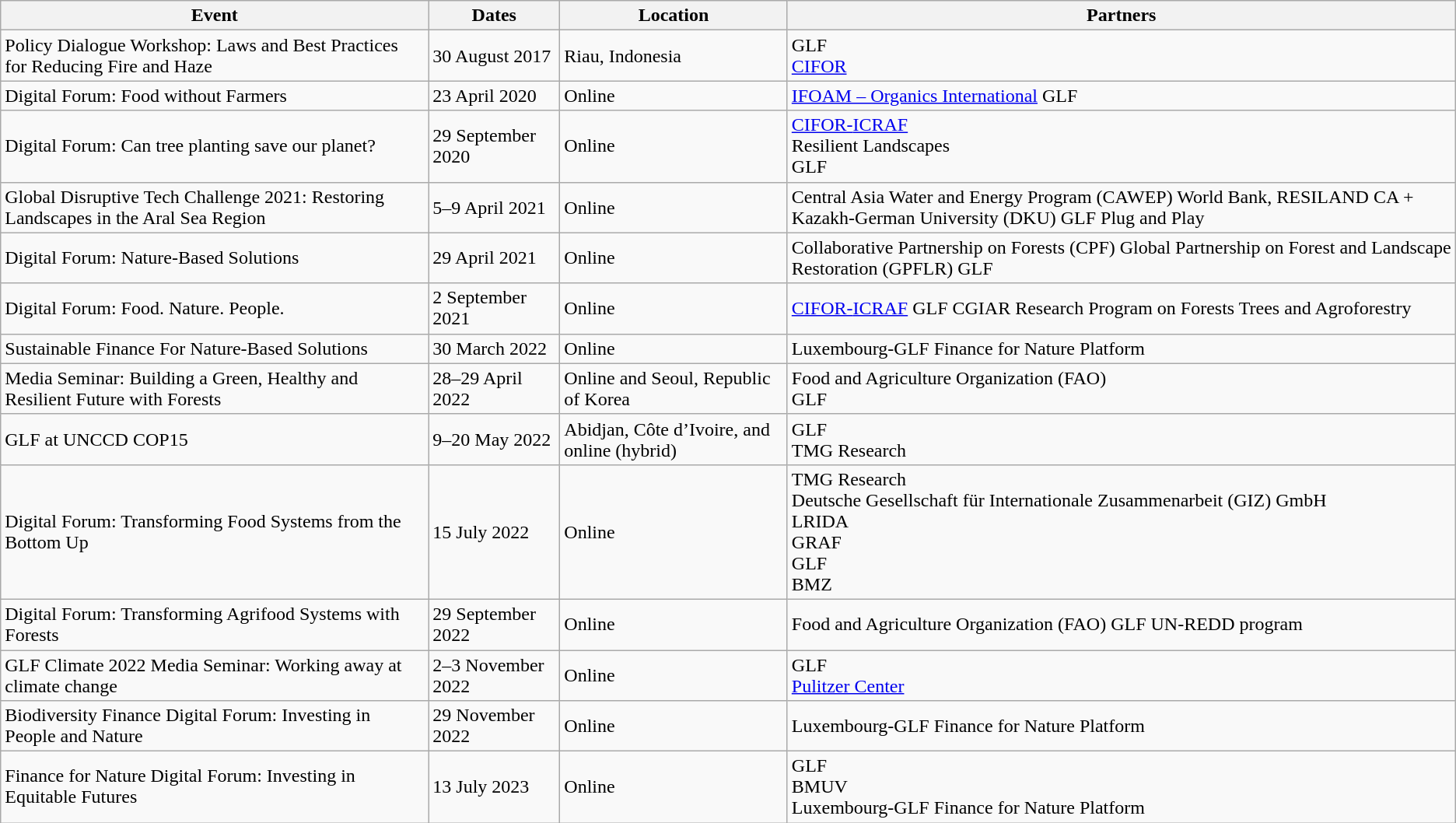<table class="wikitable">
<tr>
<th>Event</th>
<th>Dates</th>
<th>Location</th>
<th>Partners</th>
</tr>
<tr>
<td>Policy Dialogue Workshop: Laws and Best Practices for Reducing Fire and Haze</td>
<td>30 August 2017</td>
<td>Riau, Indonesia</td>
<td>GLF<br><a href='#'>CIFOR</a></td>
</tr>
<tr>
<td>Digital Forum: Food without Farmers</td>
<td>23 April 2020</td>
<td>Online</td>
<td><a href='#'>IFOAM – Organics International</a> GLF</td>
</tr>
<tr>
<td>Digital Forum: Can tree planting save our planet?</td>
<td>29 September 2020</td>
<td>Online</td>
<td><a href='#'>CIFOR-</a><a href='#'>ICRAF</a><br>Resilient Landscapes<br>GLF</td>
</tr>
<tr>
<td>Global Disruptive Tech Challenge 2021: Restoring Landscapes in the Aral Sea Region</td>
<td>5–9 April 2021</td>
<td>Online</td>
<td>Central Asia Water and Energy Program (CAWEP) World Bank, RESILAND CA + Kazakh-German University (DKU) GLF Plug and Play</td>
</tr>
<tr>
<td>Digital Forum: Nature-Based Solutions</td>
<td>29 April 2021</td>
<td>Online</td>
<td>Collaborative Partnership on Forests (CPF) Global Partnership on Forest and Landscape Restoration (GPFLR) GLF</td>
</tr>
<tr>
<td>Digital Forum: Food. Nature. People.</td>
<td>2 September 2021</td>
<td>Online</td>
<td><a href='#'>CIFOR-</a><a href='#'>ICRAF</a> GLF CGIAR Research Program on Forests Trees and Agroforestry</td>
</tr>
<tr>
<td>Sustainable Finance For Nature-Based Solutions</td>
<td>30 March 2022</td>
<td>Online</td>
<td>Luxembourg-GLF Finance for Nature Platform</td>
</tr>
<tr>
<td>Media Seminar: Building a Green, Healthy and Resilient Future with Forests</td>
<td>28–29 April 2022</td>
<td>Online and Seoul, Republic of Korea</td>
<td>Food and Agriculture Organization (FAO)<br>GLF</td>
</tr>
<tr>
<td>GLF at UNCCD COP15</td>
<td>9–20 May 2022</td>
<td>Abidjan, Côte d’Ivoire, and online (hybrid)</td>
<td>GLF<br>TMG Research</td>
</tr>
<tr>
<td>Digital Forum: Transforming Food Systems from the Bottom Up</td>
<td>15 July 2022</td>
<td>Online</td>
<td>TMG Research<br>Deutsche Gesellschaft für Internationale Zusammenarbeit (GIZ) GmbH<br>LRIDA<br>GRAF<br>GLF<br>BMZ</td>
</tr>
<tr>
<td>Digital Forum: Transforming Agrifood Systems with Forests</td>
<td>29 September 2022</td>
<td>Online</td>
<td>Food and Agriculture Organization (FAO) GLF UN-REDD program</td>
</tr>
<tr>
<td>GLF Climate 2022 Media Seminar: Working away at climate change</td>
<td>2–3 November 2022</td>
<td>Online</td>
<td>GLF<br><a href='#'>Pulitzer Center</a></td>
</tr>
<tr>
<td>Biodiversity Finance Digital Forum: Investing in People and Nature</td>
<td>29 November 2022</td>
<td>Online</td>
<td>Luxembourg-GLF Finance for Nature Platform</td>
</tr>
<tr>
<td>Finance for Nature Digital Forum: Investing in Equitable Futures</td>
<td>13 July 2023</td>
<td>Online</td>
<td>GLF<br>BMUV<br>Luxembourg-GLF Finance for Nature Platform</td>
</tr>
</table>
